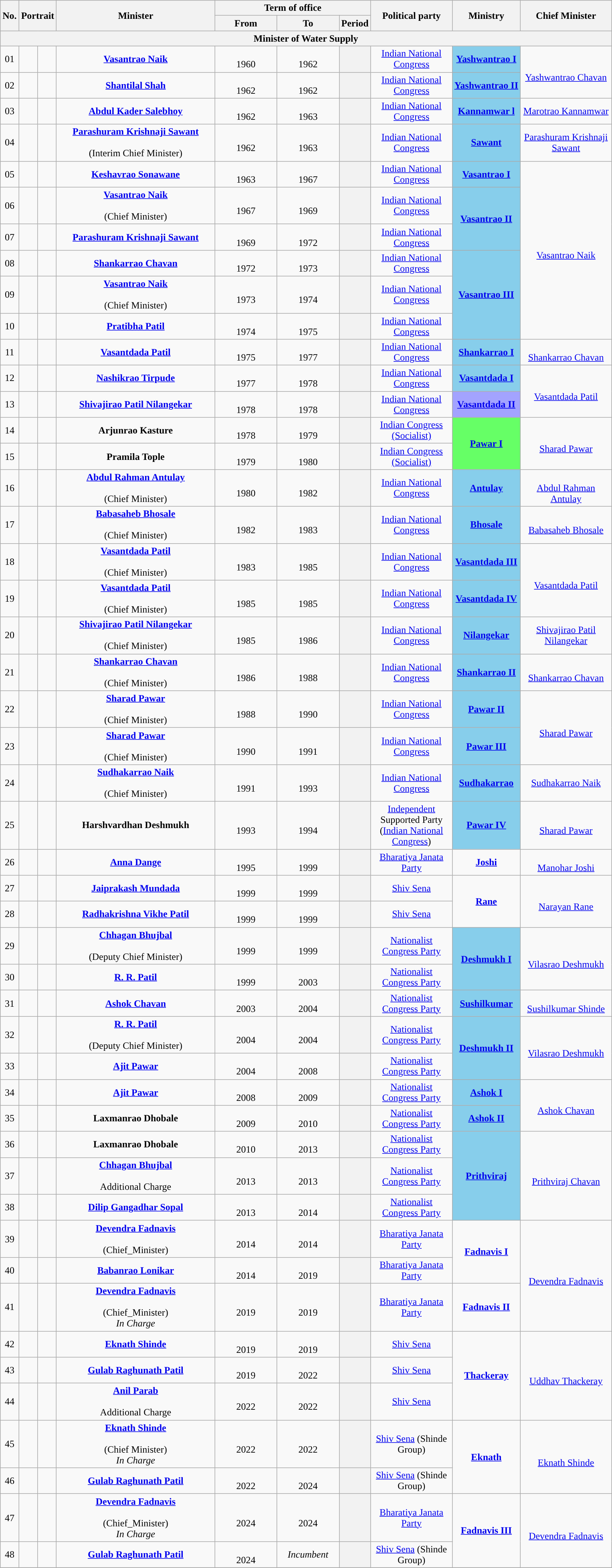<table class="wikitable" style="text-align:center">
<tr>
<th rowspan="2">No.</th>
<th rowspan="2" colspan="2">Portrait</th>
<th rowspan="2" style="width:16em">Minister<br></th>
<th colspan="3">Term of office</th>
<th rowspan="2" style="width:8em">Political party</th>
<th rowspan="2">Ministry</th>
<th rowspan="2" style="width:9em">Chief Minister</th>
</tr>
<tr>
<th style="width:6em">From</th>
<th style="width:6em">To</th>
<th>Period</th>
</tr>
<tr>
<th colspan="10">Minister of Water Supply</th>
</tr>
<tr>
<td>01</td>
<td style="color:inherit;background:"></td>
<td></td>
<td><strong><a href='#'>Vasantrao Naik</a></strong> <br> </td>
<td><br>1960</td>
<td><br>1962</td>
<th></th>
<td><a href='#'>Indian National Congress</a></td>
<td bgcolor="#87CEEB"><a href='#'><strong>Yashwantrao I</strong></a></td>
<td rowspan="2"> <br><a href='#'>Yashwantrao Chavan</a></td>
</tr>
<tr>
<td>02</td>
<td style="color:inherit;background:"></td>
<td></td>
<td><strong><a href='#'>Shantilal Shah</a></strong> <br> </td>
<td><br>1962</td>
<td><br>1962</td>
<th></th>
<td><a href='#'>Indian National Congress</a></td>
<td bgcolor="#87CEEB"><a href='#'><strong>Yashwantrao II</strong></a></td>
</tr>
<tr>
<td>03</td>
<td style="color:inherit;background:"></td>
<td></td>
<td><strong><a href='#'>Abdul Kader Salebhoy</a></strong>  <br> </td>
<td><br>1962</td>
<td><br>1963</td>
<th></th>
<td><a href='#'>Indian National Congress</a></td>
<td bgcolor="#87CEEB"><a href='#'><strong>Kannamwar l</strong></a></td>
<td><a href='#'>Marotrao Kannamwar</a></td>
</tr>
<tr>
<td>04</td>
<td style="color:inherit;background:"></td>
<td></td>
<td><strong><a href='#'>Parashuram Krishnaji Sawant</a></strong> <br>  <br>(Interim Chief Minister)</td>
<td><br>1962</td>
<td><br>1963</td>
<th></th>
<td><a href='#'>Indian National Congress</a></td>
<td bgcolor="#87CEEB"><a href='#'><strong>Sawant</strong></a></td>
<td><a href='#'>Parashuram Krishnaji Sawant</a></td>
</tr>
<tr>
<td>05</td>
<td style="color:inherit;background:"></td>
<td></td>
<td><strong><a href='#'>Keshavrao Sonawane</a></strong> <br> </td>
<td><br>1963</td>
<td><br>1967</td>
<th></th>
<td><a href='#'>Indian National Congress</a></td>
<td bgcolor="#87CEEB"><a href='#'><strong>Vasantrao I</strong></a></td>
<td rowspan="6"><br><a href='#'>Vasantrao Naik</a></td>
</tr>
<tr>
<td>06</td>
<td style="color:inherit;background:"></td>
<td></td>
<td><strong><a href='#'>Vasantrao Naik</a></strong>  <br> <br>(Chief Minister)</td>
<td><br>1967</td>
<td><br>1969</td>
<th></th>
<td><a href='#'>Indian National Congress</a></td>
<td rowspan="2" bgcolor="#87CEEB"><a href='#'><strong>Vasantrao II</strong></a></td>
</tr>
<tr>
<td>07</td>
<td style="color:inherit;background:"></td>
<td></td>
<td><strong><a href='#'>Parashuram Krishnaji Sawant</a></strong> <br> </td>
<td><br>1969</td>
<td><br>1972</td>
<th></th>
<td><a href='#'>Indian National Congress</a></td>
</tr>
<tr>
<td>08</td>
<td style="color:inherit;background:"></td>
<td></td>
<td><strong><a href='#'>Shankarrao Chavan</a></strong> <br> </td>
<td><br>1972</td>
<td><br>1973</td>
<th></th>
<td><a href='#'>Indian National Congress</a></td>
<td rowspan="3" bgcolor="#87CEEB"><a href='#'><strong>Vasantrao III</strong></a></td>
</tr>
<tr>
<td>09</td>
<td style="color:inherit;background:"></td>
<td></td>
<td><strong><a href='#'>Vasantrao Naik</a></strong> <br> <br>(Chief Minister)</td>
<td><br>1973</td>
<td><br>1974</td>
<th></th>
<td><a href='#'>Indian National Congress</a></td>
</tr>
<tr>
<td>10</td>
<td style="color:inherit;background:"></td>
<td></td>
<td><strong><a href='#'>Pratibha Patil</a></strong> <br> </td>
<td><br>1974</td>
<td><br>1975</td>
<th></th>
<td><a href='#'>Indian National Congress</a></td>
</tr>
<tr>
<td>11</td>
<td style="color:inherit;background:"></td>
<td></td>
<td><strong><a href='#'>Vasantdada Patil</a></strong>  <br> </td>
<td><br>1975</td>
<td><br>1977</td>
<th></th>
<td><a href='#'>Indian National Congress</a></td>
<td rowspan="1" bgcolor="#87CEEB"><a href='#'><strong>Shankarrao I</strong></a></td>
<td rowspan="1"><br><a href='#'>Shankarrao Chavan</a></td>
</tr>
<tr>
<td>12</td>
<td style="color:inherit;background:"></td>
<td></td>
<td><strong><a href='#'>Nashikrao Tirpude</a></strong> <br> </td>
<td><br>1977</td>
<td><br>1978</td>
<th></th>
<td><a href='#'>Indian National Congress</a></td>
<td rowspan="1" bgcolor="#88CEEB"><a href='#'><strong>Vasantdada I</strong></a></td>
<td rowspan="2"><br><a href='#'>Vasantdada Patil</a></td>
</tr>
<tr>
<td>13</td>
<td style="color:inherit;background:"></td>
<td></td>
<td><strong><a href='#'>Shivajirao Patil Nilangekar</a></strong> <br> </td>
<td><br>1978</td>
<td><br>1978</td>
<th></th>
<td><a href='#'>Indian National Congress</a></td>
<td rowspan="1" bgcolor="#A3A3FF"><a href='#'><strong>Vasantdada II</strong></a></td>
</tr>
<tr>
<td>14</td>
<td style="color:inherit;background:"></td>
<td></td>
<td><strong>Arjunrao Kasture</strong>  <br> </td>
<td><br>1978</td>
<td><br>1979</td>
<th></th>
<td><a href='#'>Indian Congress (Socialist)</a></td>
<td rowspan="2" bgcolor="#66FF66"><a href='#'><strong>Pawar I</strong></a></td>
<td rowspan="2"><br><a href='#'>Sharad Pawar</a></td>
</tr>
<tr>
<td>15</td>
<td style="color:inherit;background:"></td>
<td></td>
<td><strong>Pramila Tople</strong>  <br> </td>
<td><br>1979</td>
<td><br>1980</td>
<th></th>
<td><a href='#'>Indian Congress (Socialist)</a></td>
</tr>
<tr>
<td>16</td>
<td style="color:inherit;background:"></td>
<td></td>
<td><strong><a href='#'>Abdul Rahman Antulay</a></strong> <br> <br>(Chief Minister)</td>
<td><br>1980</td>
<td><br>1982</td>
<th></th>
<td><a href='#'>Indian National Congress</a></td>
<td rowspan="1" bgcolor="#87CEEB"><a href='#'><strong>Antulay</strong></a></td>
<td rowspan="1"> <br><a href='#'>Abdul Rahman Antulay</a></td>
</tr>
<tr>
<td>17</td>
<td style="color:inherit;background:"></td>
<td></td>
<td><strong><a href='#'>Babasaheb Bhosale</a></strong> <br> <br>(Chief Minister)</td>
<td><br>1982</td>
<td><br>1983</td>
<th></th>
<td><a href='#'>Indian National Congress</a></td>
<td rowspan="1" bgcolor="#87CEEB"><a href='#'><strong>Bhosale</strong></a></td>
<td rowspan="1"> <br><a href='#'>Babasaheb Bhosale</a></td>
</tr>
<tr>
<td>18</td>
<td style="color:inherit;background:"></td>
<td></td>
<td><strong><a href='#'>Vasantdada Patil</a></strong> <br> <br>(Chief Minister)</td>
<td><br>1983</td>
<td><br>1985</td>
<th></th>
<td><a href='#'>Indian National Congress</a></td>
<td rowspan="1" bgcolor="#87CEEB"><a href='#'><strong>Vasantdada III</strong></a></td>
<td rowspan="2"><br><a href='#'>Vasantdada Patil</a></td>
</tr>
<tr>
<td>19</td>
<td style="color:inherit;background:"></td>
<td></td>
<td><strong><a href='#'>Vasantdada Patil</a></strong> <br> <br>(Chief Minister)</td>
<td><br>1985</td>
<td><br>1985</td>
<th></th>
<td><a href='#'>Indian National Congress</a></td>
<td rowspan="1" bgcolor="#87CEEB"><a href='#'><strong>Vasantdada IV</strong></a></td>
</tr>
<tr>
<td>20</td>
<td style="color:inherit;background:"></td>
<td></td>
<td><strong><a href='#'>Shivajirao Patil Nilangekar</a></strong> <br> <br>(Chief Minister)</td>
<td><br>1985</td>
<td><br>1986</td>
<th></th>
<td><a href='#'>Indian National Congress</a></td>
<td rowspan="1" bgcolor="#87CEEB"><a href='#'><strong>Nilangekar</strong></a></td>
<td rowspan="1"><a href='#'>Shivajirao Patil Nilangekar</a></td>
</tr>
<tr>
<td>21</td>
<td style="color:inherit;background:"></td>
<td></td>
<td><strong><a href='#'>Shankarrao Chavan</a></strong> <br> <br>(Chief Minister)</td>
<td><br>1986</td>
<td><br>1988</td>
<th></th>
<td><a href='#'>Indian National Congress</a></td>
<td rowspan="1"bgcolor="#87CEEB"><a href='#'><strong>Shankarrao II</strong></a></td>
<td rowspan="1"> <br><a href='#'>Shankarrao Chavan</a></td>
</tr>
<tr>
<td>22</td>
<td style="color:inherit;background:"></td>
<td></td>
<td><strong><a href='#'>Sharad Pawar</a></strong> <br> <br>(Chief Minister)</td>
<td><br>1988</td>
<td><br>1990</td>
<th></th>
<td><a href='#'>Indian National Congress</a></td>
<td rowspan="1" bgcolor="#87CEEB"><a href='#'><strong>Pawar II</strong></a></td>
<td rowspan="2"> <br><a href='#'>Sharad Pawar</a></td>
</tr>
<tr>
<td>23</td>
<td style="color:inherit;background:"></td>
<td></td>
<td><strong><a href='#'>Sharad Pawar</a></strong> <br> <br>(Chief Minister)</td>
<td><br>1990</td>
<td><br>1991</td>
<th></th>
<td><a href='#'>Indian National Congress</a></td>
<td rowspan="1" bgcolor="#87CEEB"><a href='#'><strong>Pawar III</strong></a></td>
</tr>
<tr>
<td>24</td>
<td style="color:inherit;background:"></td>
<td></td>
<td><strong><a href='#'>Sudhakarrao Naik</a></strong> <br> <br>(Chief Minister)</td>
<td><br>1991</td>
<td><br>1993</td>
<th></th>
<td><a href='#'>Indian National Congress</a></td>
<td rowspan="1" bgcolor="#87CEEB"><a href='#'><strong>Sudhakarrao</strong></a></td>
<td rowspan="1"><a href='#'>Sudhakarrao Naik</a></td>
</tr>
<tr>
<td>25</td>
<td style="color:inherit;background:"></td>
<td></td>
<td><strong>Harshvardhan Deshmukh</strong> <br> </td>
<td><br>1993</td>
<td><br>1994</td>
<th></th>
<td><a href='#'>Independent</a> Supported Party (<a href='#'>Indian National Congress</a>)</td>
<td rowspan="1" bgcolor="#87CEEB"><a href='#'><strong>Pawar IV</strong></a></td>
<td rowspan="1"> <br><a href='#'>Sharad Pawar</a></td>
</tr>
<tr>
<td>26</td>
<td style="color:inherit;background:"></td>
<td></td>
<td><strong><a href='#'>Anna Dange</a></strong> <br> </td>
<td><br>1995</td>
<td><br>1999</td>
<th></th>
<td><a href='#'>Bharatiya Janata Party</a></td>
<td rowspan="1"><a href='#'><strong>Joshi</strong></a></td>
<td rowspan="1"> <br><a href='#'>Manohar Joshi</a></td>
</tr>
<tr>
<td>27</td>
<td style="color:inherit;background:"></td>
<td></td>
<td><strong><a href='#'>Jaiprakash Mundada</a></strong> <br> </td>
<td><br>1999</td>
<td><br>1999</td>
<th></th>
<td><a href='#'>Shiv Sena</a></td>
<td rowspan="2"><a href='#'><strong>Rane</strong></a></td>
<td rowspan="2"> <br><a href='#'>Narayan Rane</a></td>
</tr>
<tr>
<td>28</td>
<td style="color:inherit;background:"></td>
<td></td>
<td><strong><a href='#'>Radhakrishna Vikhe Patil</a></strong>  <br> </td>
<td><br>1999</td>
<td><br>1999</td>
<th></th>
<td><a href='#'>Shiv Sena</a></td>
</tr>
<tr>
<td>29</td>
<td style="color:inherit;background:"></td>
<td></td>
<td><strong><a href='#'>Chhagan Bhujbal</a></strong> <br> <br> (Deputy Chief Minister)</td>
<td><br>1999</td>
<td><br>1999</td>
<th></th>
<td><a href='#'>Nationalist Congress Party</a></td>
<td rowspan="2" bgcolor="#87CEEB"><a href='#'><strong>Deshmukh I</strong></a></td>
<td rowspan="2"> <br><a href='#'>Vilasrao Deshmukh</a></td>
</tr>
<tr>
<td>30</td>
<td style="color:inherit;background:"></td>
<td></td>
<td><strong><a href='#'>R. R. Patil</a></strong> <br> </td>
<td><br>1999</td>
<td><br>2003</td>
<th></th>
<td><a href='#'>Nationalist Congress Party</a></td>
</tr>
<tr>
<td>31</td>
<td style="color:inherit;background:"></td>
<td></td>
<td><strong><a href='#'>Ashok Chavan</a></strong> <br> </td>
<td><br>2003</td>
<td><br>2004</td>
<th></th>
<td><a href='#'>Nationalist Congress Party</a></td>
<td rowspan="1" bgcolor="#87CEEB"><a href='#'><strong>Sushilkumar</strong></a></td>
<td rowspan="1"> <br><a href='#'>Sushilkumar Shinde</a></td>
</tr>
<tr>
<td>32</td>
<td style="color:inherit;background:"></td>
<td></td>
<td><strong><a href='#'>R. R. Patil</a></strong>  <br> <br> (Deputy Chief Minister)</td>
<td><br>2004</td>
<td><br>2004</td>
<th></th>
<td><a href='#'>Nationalist Congress Party</a></td>
<td rowspan="2" bgcolor="#87CEEB"><a href='#'><strong>Deshmukh II</strong></a></td>
<td rowspan="2"> <br><a href='#'>Vilasrao Deshmukh</a></td>
</tr>
<tr>
<td>33</td>
<td style="color:inherit;background:"></td>
<td></td>
<td><strong><a href='#'>Ajit Pawar</a></strong> <br> </td>
<td><br>2004</td>
<td><br>2008</td>
<th></th>
<td><a href='#'>Nationalist Congress Party</a></td>
</tr>
<tr>
<td>34</td>
<td style="color:inherit;background:"></td>
<td></td>
<td><strong><a href='#'>Ajit Pawar</a></strong> <br> </td>
<td><br>2008</td>
<td><br>2009</td>
<th></th>
<td><a href='#'>Nationalist Congress Party</a></td>
<td rowspan="1" bgcolor="#87CEEB"><a href='#'><strong>Ashok I</strong></a></td>
<td rowspan="2"><br><a href='#'>Ashok Chavan</a></td>
</tr>
<tr>
<td>35</td>
<td style="color:inherit;background:"></td>
<td></td>
<td><strong>Laxmanrao Dhobale</strong>  <br> </td>
<td><br>2009</td>
<td><br>2010</td>
<th></th>
<td><a href='#'>Nationalist Congress Party</a></td>
<td rowspan="1"bgcolor="#87CEEB"><a href='#'><strong>Ashok II</strong></a></td>
</tr>
<tr>
<td>36</td>
<td style="color:inherit;background:"></td>
<td></td>
<td><strong>Laxmanrao Dhobale</strong> <br> </td>
<td><br>2010</td>
<td><br>2013</td>
<th></th>
<td><a href='#'>Nationalist Congress Party</a></td>
<td rowspan="3" bgcolor="#87CEEB"><a href='#'><strong>Prithviraj</strong></a></td>
<td rowspan="3"><br><a href='#'>Prithviraj Chavan</a></td>
</tr>
<tr>
<td>37</td>
<td style="color:inherit;background:"></td>
<td></td>
<td><strong><a href='#'>Chhagan Bhujbal</a></strong><br> <br>Additional Charge</td>
<td><br>2013</td>
<td><br>2013</td>
<th></th>
<td><a href='#'>Nationalist Congress Party</a></td>
</tr>
<tr>
<td>38</td>
<td style="color:inherit;background:"></td>
<td></td>
<td><strong><a href='#'>Dilip Gangadhar Sopal</a></strong> <br> </td>
<td><br>2013</td>
<td><br>2014</td>
<th></th>
<td><a href='#'>Nationalist Congress Party</a></td>
</tr>
<tr>
<td>39</td>
<td style="color:inherit;background:"></td>
<td></td>
<td><strong><a href='#'>Devendra Fadnavis</a></strong>  <br> <br>(Chief_Minister)</td>
<td><br>2014</td>
<td><br>2014</td>
<th></th>
<td rowspan="1"><a href='#'>Bharatiya Janata Party</a></td>
<td rowspan="2"><a href='#'><strong>Fadnavis I</strong></a></td>
<td rowspan="3"> <br><a href='#'>Devendra Fadnavis</a></td>
</tr>
<tr>
<td>40</td>
<td style="color:inherit;background:"></td>
<td></td>
<td><strong><a href='#'>Babanrao Lonikar</a></strong> <br> </td>
<td><br>2014</td>
<td><br>2019</td>
<th></th>
<td rowspan="1"><a href='#'>Bharatiya Janata Party</a></td>
</tr>
<tr>
<td>41</td>
<td style="color:inherit;background:"></td>
<td></td>
<td><strong><a href='#'>Devendra Fadnavis</a></strong>  <br> <br>(Chief_Minister) <br><em>In Charge</em></td>
<td><br>2019</td>
<td><br>2019</td>
<th></th>
<td><a href='#'>Bharatiya Janata Party</a></td>
<td rowspan="1"><a href='#'><strong>Fadnavis II</strong></a></td>
</tr>
<tr>
<td>42</td>
<td style="color:inherit;background:"></td>
<td></td>
<td><strong><a href='#'>Eknath Shinde</a></strong> <br> </td>
<td><br>2019</td>
<td><br>2019</td>
<th></th>
<td><a href='#'>Shiv Sena</a></td>
<td rowspan="3"><a href='#'><strong>Thackeray</strong></a></td>
<td rowspan="3"> <br><a href='#'>Uddhav Thackeray</a></td>
</tr>
<tr>
<td>43</td>
<td style="color:inherit;background:"></td>
<td></td>
<td><strong><a href='#'>Gulab Raghunath Patil</a></strong> <br> </td>
<td><br>2019</td>
<td><br>2022</td>
<th></th>
<td><a href='#'>Shiv Sena</a></td>
</tr>
<tr>
<td>44</td>
<td style="color:inherit;background:"></td>
<td></td>
<td><strong><a href='#'>Anil Parab</a></strong> <br> <br>Additional Charge</td>
<td><br>2022</td>
<td><br>2022</td>
<th></th>
<td><a href='#'>Shiv Sena</a></td>
</tr>
<tr>
<td>45</td>
<td style="color:inherit;background:"></td>
<td></td>
<td><strong><a href='#'>Eknath Shinde</a></strong> <br>  <br>(Chief Minister)<br><em>In Charge</em></td>
<td><br>2022</td>
<td><br>2022</td>
<th></th>
<td><a href='#'>Shiv Sena</a> (Shinde Group)</td>
<td rowspan="2"><a href='#'><strong>Eknath</strong></a></td>
<td rowspan="2"> <br><a href='#'>Eknath Shinde</a></td>
</tr>
<tr>
<td>46</td>
<td style="color:inherit;background:"></td>
<td></td>
<td><strong><a href='#'>Gulab Raghunath Patil</a></strong> <br> </td>
<td><br>2022</td>
<td><br>2024</td>
<th></th>
<td><a href='#'>Shiv Sena</a> (Shinde Group)</td>
</tr>
<tr>
<td>47</td>
<td style="color:inherit;background:"></td>
<td></td>
<td><strong><a href='#'>Devendra Fadnavis</a></strong>  <br> <br>(Chief_Minister) <br><em>In Charge</em></td>
<td><br>2024</td>
<td><br>2024</td>
<th></th>
<td><a href='#'>Bharatiya Janata Party</a></td>
<td rowspan="2"><a href='#'><strong>Fadnavis III</strong></a></td>
<td rowspan="2"> <br><a href='#'>Devendra Fadnavis</a></td>
</tr>
<tr>
<td>48</td>
<td style="color:inherit;background:"></td>
<td></td>
<td><strong><a href='#'>Gulab Raghunath Patil</a></strong> <br> </td>
<td><br>2024</td>
<td><em>Incumbent</em></td>
<th></th>
<td><a href='#'>Shiv Sena</a> (Shinde Group)</td>
</tr>
<tr>
</tr>
</table>
